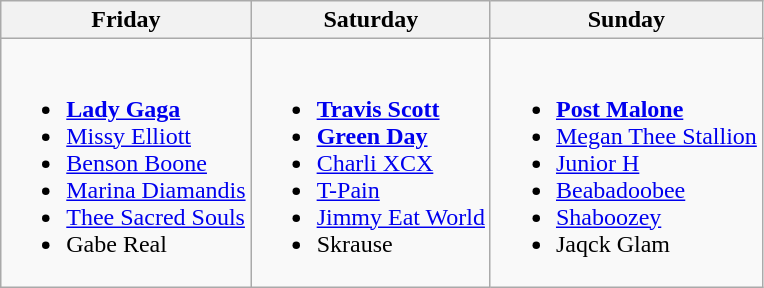<table class="wikitable">
<tr>
<th>Friday</th>
<th>Saturday</th>
<th>Sunday</th>
</tr>
<tr valign="top">
<td><br><ul><li><strong><a href='#'>Lady Gaga</a></strong></li><li><a href='#'>Missy Elliott</a></li><li><a href='#'>Benson Boone</a></li><li><a href='#'>Marina Diamandis</a></li><li><a href='#'>Thee Sacred Souls</a></li><li>Gabe Real</li></ul></td>
<td><br><ul><li><strong><a href='#'>Travis Scott</a></strong></li><li><strong><a href='#'>Green Day</a></strong></li><li><a href='#'>Charli XCX</a></li><li><a href='#'>T-Pain</a></li><li><a href='#'>Jimmy Eat World</a></li><li>Skrause</li></ul></td>
<td><br><ul><li><strong><a href='#'>Post Malone</a></strong></li><li><a href='#'>Megan Thee Stallion</a></li><li><a href='#'>Junior H</a></li><li><a href='#'>Beabadoobee</a></li><li><a href='#'>Shaboozey</a></li><li>Jaqck Glam</li></ul></td>
</tr>
</table>
